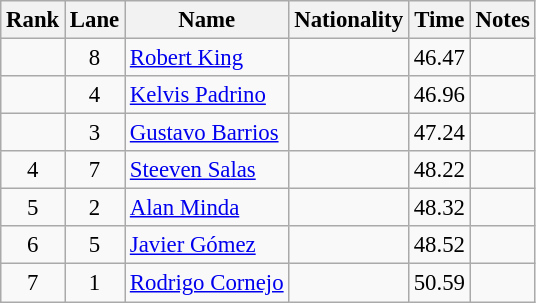<table class="wikitable sortable" style="text-align:center;font-size:95%">
<tr>
<th>Rank</th>
<th>Lane</th>
<th>Name</th>
<th>Nationality</th>
<th>Time</th>
<th>Notes</th>
</tr>
<tr>
<td></td>
<td>8</td>
<td align=left><a href='#'>Robert King</a></td>
<td align=left></td>
<td>46.47</td>
<td></td>
</tr>
<tr>
<td></td>
<td>4</td>
<td align=left><a href='#'>Kelvis Padrino</a></td>
<td align=left></td>
<td>46.96</td>
<td></td>
</tr>
<tr>
<td></td>
<td>3</td>
<td align=left><a href='#'>Gustavo Barrios</a></td>
<td align=left></td>
<td>47.24</td>
<td></td>
</tr>
<tr>
<td>4</td>
<td>7</td>
<td align=left><a href='#'>Steeven Salas</a></td>
<td align=left></td>
<td>48.22</td>
<td></td>
</tr>
<tr>
<td>5</td>
<td>2</td>
<td align=left><a href='#'>Alan Minda</a></td>
<td align=left></td>
<td>48.32</td>
<td></td>
</tr>
<tr>
<td>6</td>
<td>5</td>
<td align=left><a href='#'>Javier Gómez</a></td>
<td align=left></td>
<td>48.52</td>
<td></td>
</tr>
<tr>
<td>7</td>
<td>1</td>
<td align=left><a href='#'>Rodrigo Cornejo</a></td>
<td align=left></td>
<td>50.59</td>
<td></td>
</tr>
</table>
